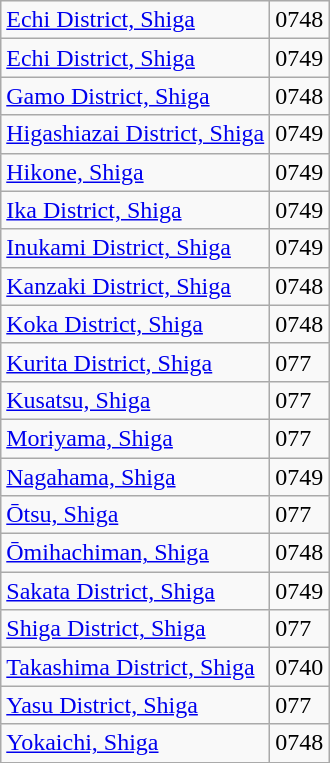<table class="wikitable">
<tr>
<td><a href='#'>Echi District, Shiga</a></td>
<td>0748</td>
</tr>
<tr>
<td><a href='#'>Echi District, Shiga</a></td>
<td>0749</td>
</tr>
<tr>
<td><a href='#'>Gamo District, Shiga</a></td>
<td>0748</td>
</tr>
<tr>
<td><a href='#'>Higashiazai District, Shiga</a></td>
<td>0749</td>
</tr>
<tr>
<td><a href='#'>Hikone, Shiga</a></td>
<td>0749</td>
</tr>
<tr>
<td><a href='#'>Ika District, Shiga</a></td>
<td>0749</td>
</tr>
<tr>
<td><a href='#'>Inukami District, Shiga</a></td>
<td>0749</td>
</tr>
<tr>
<td><a href='#'>Kanzaki District, Shiga</a></td>
<td>0748</td>
</tr>
<tr>
<td><a href='#'>Koka District, Shiga</a></td>
<td>0748</td>
</tr>
<tr>
<td><a href='#'>Kurita District, Shiga</a></td>
<td>077</td>
</tr>
<tr>
<td><a href='#'>Kusatsu, Shiga</a></td>
<td>077</td>
</tr>
<tr>
<td><a href='#'>Moriyama, Shiga</a></td>
<td>077</td>
</tr>
<tr>
<td><a href='#'>Nagahama, Shiga</a></td>
<td>0749</td>
</tr>
<tr>
<td><a href='#'>Ōtsu, Shiga</a></td>
<td>077</td>
</tr>
<tr>
<td><a href='#'>Ōmihachiman, Shiga</a></td>
<td>0748</td>
</tr>
<tr>
<td><a href='#'>Sakata District, Shiga</a></td>
<td>0749</td>
</tr>
<tr>
<td><a href='#'>Shiga District, Shiga</a></td>
<td>077</td>
</tr>
<tr>
<td><a href='#'>Takashima District, Shiga</a></td>
<td>0740</td>
</tr>
<tr>
<td><a href='#'>Yasu District, Shiga</a></td>
<td>077</td>
</tr>
<tr>
<td><a href='#'>Yokaichi, Shiga</a></td>
<td>0748</td>
</tr>
</table>
